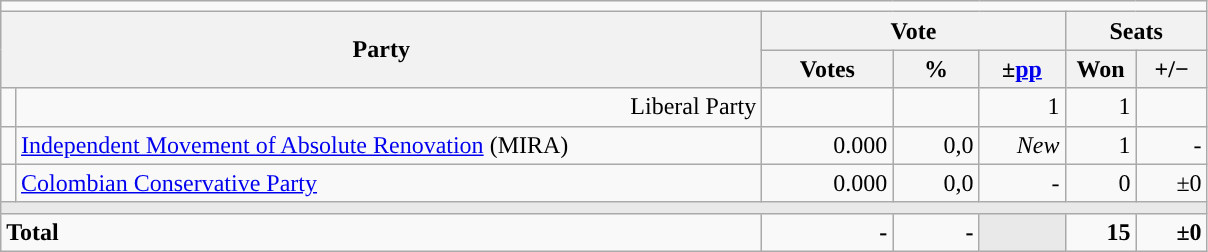<table class="wikitable" style="text-align:right; font-size:100%; margin-bottom:0">
<tr>
<td colspan="7"></td>
</tr>
<tr>
<th align="left" rowspan="2" colspan="2" width="500">Party</th>
<th colspan="3">Vote</th>
<th colspan="2">Seats</th>
</tr>
<tr>
<th width="80">Votes</th>
<th width="50">%</th>
<th width="50">±<a href='#'>pp</a></th>
<th width="40">Won</th>
<th width="40">+/−</th>
</tr>
<tr>
<td style="color:inherit;background:"></td>
<td>Liberal Party</td>
<td></td>
<td></td>
<td>1</td>
<td>1</td>
</tr>
<tr>
<td style="color:inherit;background:"></td>
<td align="left"><a href='#'>Independent Movement of Absolute Renovation</a> (MIRA)</td>
<td>0.000</td>
<td>0,0</td>
<td><em>New</em></td>
<td>1</td>
<td>-</td>
</tr>
<tr>
<td style="color:inherit;background:"></td>
<td align="left"><a href='#'>Colombian Conservative Party</a></td>
<td>0.000</td>
<td>0,0</td>
<td>-</td>
<td>0</td>
<td>±0</td>
</tr>
<tr>
<td colspan="7" bgcolor="#E9E9E9"></td>
</tr>
<tr style="font-weight:bold;">
<td align="left" colspan="2">Total</td>
<td>-</td>
<td>-</td>
<td bgcolor="#E9E9E9"></td>
<td width=40>15</td>
<td width=40>±0</td>
</tr>
</table>
